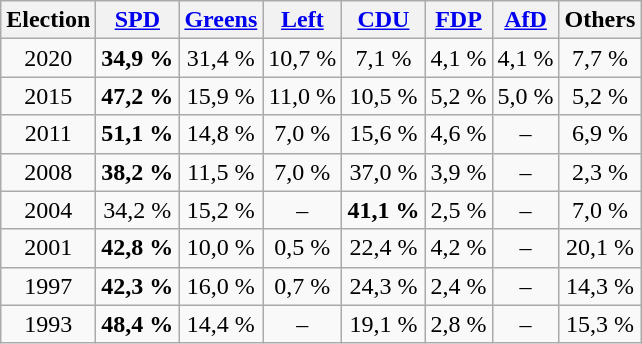<table class="wikitable zebra" style="text-align:center">
<tr class="hintergrundfarbe5">
<th style="text-align:left">Election</th>
<th><a href='#'>SPD</a></th>
<th><a href='#'>Greens</a></th>
<th><a href='#'>Left</a></th>
<th><a href='#'>CDU</a></th>
<th><a href='#'>FDP</a></th>
<th><a href='#'>AfD</a></th>
<th>Others</th>
</tr>
<tr>
<td>2020</td>
<td><strong>34,9 %</strong></td>
<td>31,4 %</td>
<td>10,7 %</td>
<td>7,1 %</td>
<td>4,1 %</td>
<td>4,1 %</td>
<td>7,7 %</td>
</tr>
<tr>
<td>2015</td>
<td><strong>47,2 %</strong></td>
<td>15,9 %</td>
<td>11,0 %</td>
<td>10,5 %</td>
<td>5,2 %</td>
<td>5,0 %</td>
<td>5,2 %</td>
</tr>
<tr>
<td>2011</td>
<td><strong>51,1 %</strong></td>
<td>14,8 %</td>
<td>7,0 %</td>
<td>15,6 %</td>
<td>4,6 %</td>
<td>–</td>
<td>6,9 %</td>
</tr>
<tr>
<td>2008</td>
<td><strong>38,2 %</strong></td>
<td>11,5 %</td>
<td>7,0 %</td>
<td>37,0 %</td>
<td>3,9 %</td>
<td>–</td>
<td>2,3 %</td>
</tr>
<tr>
<td>2004</td>
<td>34,2 %</td>
<td>15,2 %</td>
<td>–</td>
<td><strong>41,1 %</strong></td>
<td>2,5 %</td>
<td>–</td>
<td>7,0 %</td>
</tr>
<tr>
<td>2001</td>
<td><strong>42,8 %</strong></td>
<td>10,0 %</td>
<td>0,5 %</td>
<td>22,4 %</td>
<td>4,2 %</td>
<td>–</td>
<td>20,1 %</td>
</tr>
<tr>
<td>1997</td>
<td><strong>42,3 %</strong></td>
<td>16,0 %</td>
<td>0,7 %</td>
<td>24,3 %</td>
<td>2,4 %</td>
<td>–</td>
<td>14,3 %</td>
</tr>
<tr>
<td>1993</td>
<td><strong>48,4 %</strong></td>
<td>14,4 %</td>
<td>–</td>
<td>19,1 %</td>
<td>2,8 %</td>
<td>–</td>
<td>15,3 %</td>
</tr>
</table>
